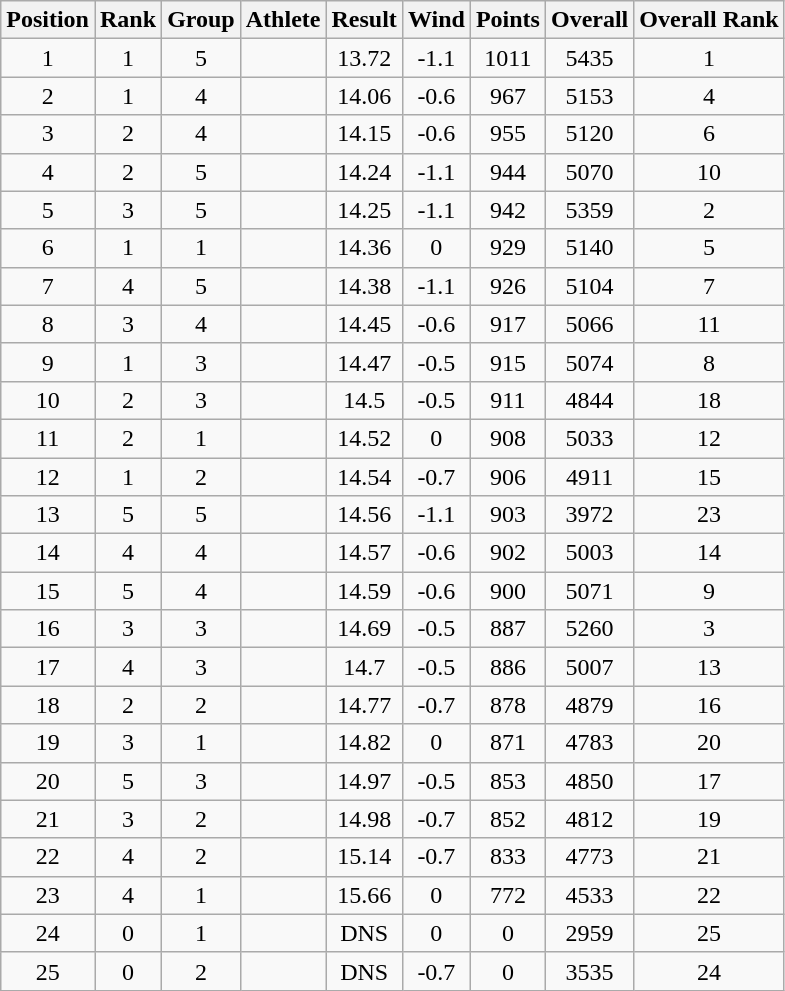<table class="wikitable sortable" style="text-align:center">
<tr>
<th>Position</th>
<th>Rank</th>
<th>Group</th>
<th>Athlete</th>
<th>Result</th>
<th>Wind</th>
<th>Points</th>
<th>Overall</th>
<th>Overall Rank</th>
</tr>
<tr>
<td>1</td>
<td>1</td>
<td>5</td>
<td align=left></td>
<td>13.72</td>
<td>-1.1</td>
<td>1011</td>
<td>5435</td>
<td>1</td>
</tr>
<tr>
<td>2</td>
<td>1</td>
<td>4</td>
<td align=left></td>
<td>14.06</td>
<td>-0.6</td>
<td>967</td>
<td>5153</td>
<td>4</td>
</tr>
<tr>
<td>3</td>
<td>2</td>
<td>4</td>
<td align=left></td>
<td>14.15</td>
<td>-0.6</td>
<td>955</td>
<td>5120</td>
<td>6</td>
</tr>
<tr>
<td>4</td>
<td>2</td>
<td>5</td>
<td align=left></td>
<td>14.24</td>
<td>-1.1</td>
<td>944</td>
<td>5070</td>
<td>10</td>
</tr>
<tr>
<td>5</td>
<td>3</td>
<td>5</td>
<td align=left></td>
<td>14.25</td>
<td>-1.1</td>
<td>942</td>
<td>5359</td>
<td>2</td>
</tr>
<tr>
<td>6</td>
<td>1</td>
<td>1</td>
<td align=left></td>
<td>14.36</td>
<td>0</td>
<td>929</td>
<td>5140</td>
<td>5</td>
</tr>
<tr>
<td>7</td>
<td>4</td>
<td>5</td>
<td align=left></td>
<td>14.38</td>
<td>-1.1</td>
<td>926</td>
<td>5104</td>
<td>7</td>
</tr>
<tr>
<td>8</td>
<td>3</td>
<td>4</td>
<td align=left></td>
<td>14.45</td>
<td>-0.6</td>
<td>917</td>
<td>5066</td>
<td>11</td>
</tr>
<tr>
<td>9</td>
<td>1</td>
<td>3</td>
<td align=left></td>
<td>14.47</td>
<td>-0.5</td>
<td>915</td>
<td>5074</td>
<td>8</td>
</tr>
<tr>
<td>10</td>
<td>2</td>
<td>3</td>
<td align=left></td>
<td>14.5</td>
<td>-0.5</td>
<td>911</td>
<td>4844</td>
<td>18</td>
</tr>
<tr>
<td>11</td>
<td>2</td>
<td>1</td>
<td align=left></td>
<td>14.52</td>
<td>0</td>
<td>908</td>
<td>5033</td>
<td>12</td>
</tr>
<tr>
<td>12</td>
<td>1</td>
<td>2</td>
<td align=left></td>
<td>14.54</td>
<td>-0.7</td>
<td>906</td>
<td>4911</td>
<td>15</td>
</tr>
<tr>
<td>13</td>
<td>5</td>
<td>5</td>
<td align=left></td>
<td>14.56</td>
<td>-1.1</td>
<td>903</td>
<td>3972</td>
<td>23</td>
</tr>
<tr>
<td>14</td>
<td>4</td>
<td>4</td>
<td align=left></td>
<td>14.57</td>
<td>-0.6</td>
<td>902</td>
<td>5003</td>
<td>14</td>
</tr>
<tr>
<td>15</td>
<td>5</td>
<td>4</td>
<td align=left></td>
<td>14.59</td>
<td>-0.6</td>
<td>900</td>
<td>5071</td>
<td>9</td>
</tr>
<tr>
<td>16</td>
<td>3</td>
<td>3</td>
<td align=left></td>
<td>14.69</td>
<td>-0.5</td>
<td>887</td>
<td>5260</td>
<td>3</td>
</tr>
<tr>
<td>17</td>
<td>4</td>
<td>3</td>
<td align=left></td>
<td>14.7</td>
<td>-0.5</td>
<td>886</td>
<td>5007</td>
<td>13</td>
</tr>
<tr>
<td>18</td>
<td>2</td>
<td>2</td>
<td align=left></td>
<td>14.77</td>
<td>-0.7</td>
<td>878</td>
<td>4879</td>
<td>16</td>
</tr>
<tr>
<td>19</td>
<td>3</td>
<td>1</td>
<td align=left></td>
<td>14.82</td>
<td>0</td>
<td>871</td>
<td>4783</td>
<td>20</td>
</tr>
<tr>
<td>20</td>
<td>5</td>
<td>3</td>
<td align=left></td>
<td>14.97</td>
<td>-0.5</td>
<td>853</td>
<td>4850</td>
<td>17</td>
</tr>
<tr>
<td>21</td>
<td>3</td>
<td>2</td>
<td align=left></td>
<td>14.98</td>
<td>-0.7</td>
<td>852</td>
<td>4812</td>
<td>19</td>
</tr>
<tr>
<td>22</td>
<td>4</td>
<td>2</td>
<td align=left></td>
<td>15.14</td>
<td>-0.7</td>
<td>833</td>
<td>4773</td>
<td>21</td>
</tr>
<tr>
<td>23</td>
<td>4</td>
<td>1</td>
<td align=left></td>
<td>15.66</td>
<td>0</td>
<td>772</td>
<td>4533</td>
<td>22</td>
</tr>
<tr>
<td>24</td>
<td>0</td>
<td>1</td>
<td align=left></td>
<td>DNS</td>
<td>0</td>
<td>0</td>
<td>2959</td>
<td>25</td>
</tr>
<tr>
<td>25</td>
<td>0</td>
<td>2</td>
<td align=left></td>
<td>DNS</td>
<td>-0.7</td>
<td>0</td>
<td>3535</td>
<td>24</td>
</tr>
</table>
